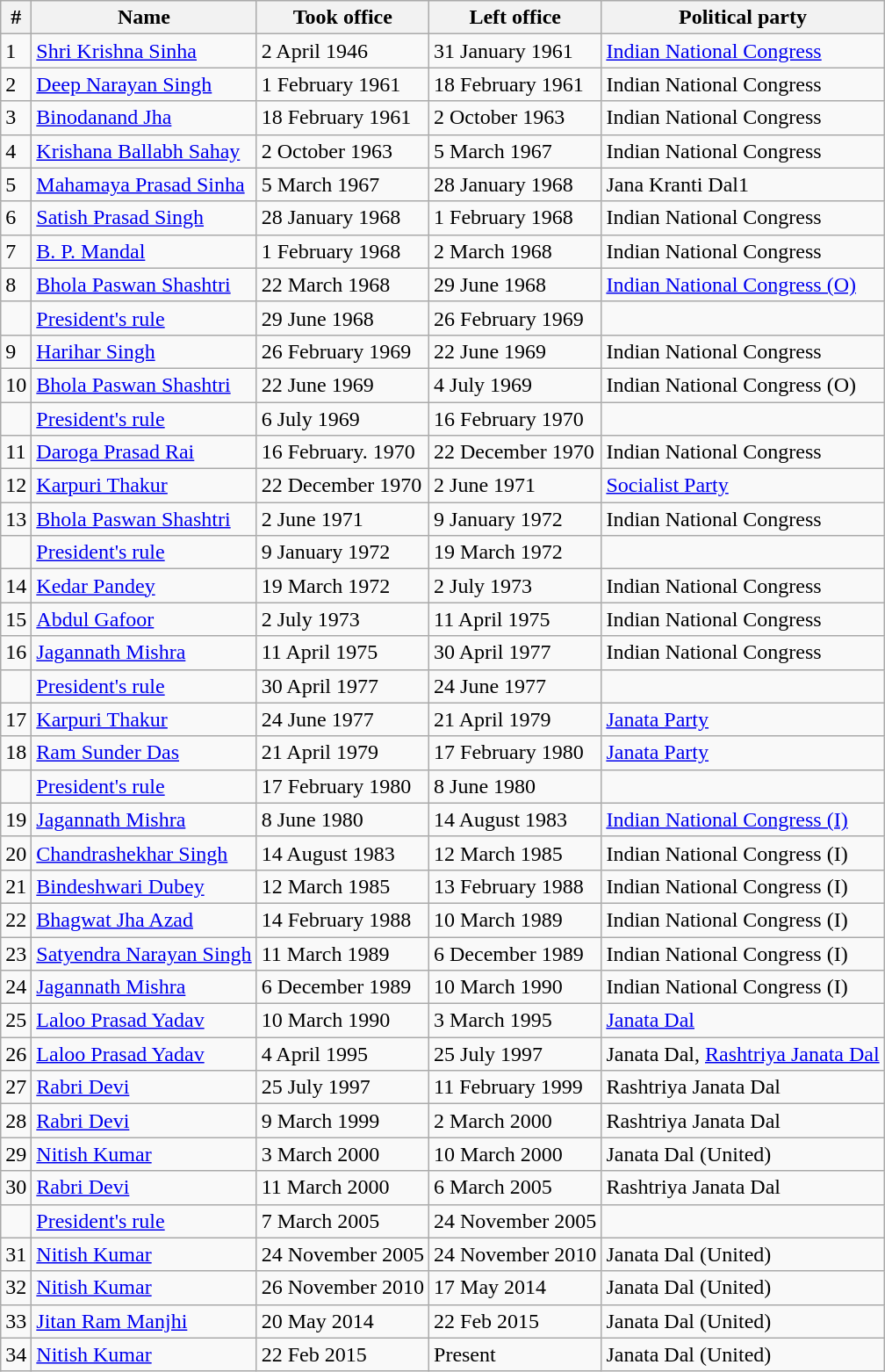<table class="wikitable">
<tr>
<th>#</th>
<th>Name</th>
<th>Took office</th>
<th>Left office</th>
<th>Political party</th>
</tr>
<tr>
<td>1</td>
<td><a href='#'>Shri Krishna Sinha</a></td>
<td>2 April 1946</td>
<td>31 January 1961</td>
<td> <a href='#'>Indian National Congress</a></td>
</tr>
<tr>
<td>2</td>
<td><a href='#'>Deep Narayan Singh</a></td>
<td>1 February 1961</td>
<td>18 February 1961</td>
<td> Indian National Congress</td>
</tr>
<tr>
<td>3</td>
<td><a href='#'>Binodanand Jha</a></td>
<td>18 February 1961</td>
<td>2 October 1963</td>
<td> Indian National Congress</td>
</tr>
<tr>
<td>4</td>
<td><a href='#'>Krishana Ballabh Sahay</a></td>
<td>2 October 1963</td>
<td>5 March 1967</td>
<td> Indian National Congress</td>
</tr>
<tr>
<td>5</td>
<td><a href='#'>Mahamaya Prasad Sinha</a></td>
<td>5 March 1967</td>
<td>28 January 1968</td>
<td>Jana Kranti Dal1</td>
</tr>
<tr>
<td>6</td>
<td><a href='#'>Satish Prasad Singh</a></td>
<td>28 January 1968</td>
<td>1 February 1968</td>
<td> Indian National Congress</td>
</tr>
<tr>
<td>7</td>
<td><a href='#'>B. P. Mandal</a></td>
<td>1 February 1968</td>
<td>2 March 1968</td>
<td> Indian National Congress</td>
</tr>
<tr>
<td>8</td>
<td><a href='#'>Bhola Paswan Shashtri</a></td>
<td>22 March 1968</td>
<td>29 June 1968</td>
<td><a href='#'>Indian National Congress (O)</a></td>
</tr>
<tr>
<td></td>
<td><a href='#'>President's rule</a></td>
<td>29 June 1968</td>
<td>26 February 1969</td>
<td></td>
</tr>
<tr>
<td>9</td>
<td><a href='#'>Harihar Singh</a></td>
<td>26 February 1969</td>
<td>22 June 1969</td>
<td>Indian National Congress</td>
</tr>
<tr>
<td>10</td>
<td><a href='#'>Bhola Paswan Shashtri</a></td>
<td>22 June 1969</td>
<td>4 July 1969</td>
<td>Indian National Congress (O)</td>
</tr>
<tr>
<td></td>
<td><a href='#'>President's rule</a></td>
<td>6 July 1969</td>
<td>16 February 1970</td>
<td></td>
</tr>
<tr>
<td>11</td>
<td><a href='#'>Daroga Prasad Rai</a></td>
<td>16 February. 1970</td>
<td>22 December 1970</td>
<td>Indian National Congress</td>
</tr>
<tr>
<td>12</td>
<td><a href='#'>Karpuri Thakur</a></td>
<td>22 December 1970</td>
<td>2 June 1971</td>
<td><a href='#'>Socialist Party</a></td>
</tr>
<tr>
<td>13</td>
<td><a href='#'>Bhola Paswan Shashtri</a></td>
<td>2 June 1971</td>
<td>9 January 1972</td>
<td>Indian National Congress</td>
</tr>
<tr>
<td></td>
<td><a href='#'>President's rule</a></td>
<td>9 January 1972</td>
<td>19 March 1972</td>
<td></td>
</tr>
<tr>
<td>14</td>
<td><a href='#'>Kedar Pandey</a></td>
<td>19 March 1972</td>
<td>2 July 1973</td>
<td>Indian National Congress</td>
</tr>
<tr>
<td>15</td>
<td><a href='#'>Abdul Gafoor</a></td>
<td>2 July 1973</td>
<td>11 April 1975</td>
<td>Indian National Congress</td>
</tr>
<tr>
<td>16</td>
<td><a href='#'>Jagannath Mishra</a></td>
<td>11 April 1975</td>
<td>30 April 1977</td>
<td>Indian National Congress</td>
</tr>
<tr>
<td></td>
<td><a href='#'>President's rule</a></td>
<td>30 April 1977</td>
<td>24 June 1977</td>
<td></td>
</tr>
<tr>
<td>17</td>
<td><a href='#'>Karpuri Thakur</a></td>
<td>24 June 1977</td>
<td>21 April 1979</td>
<td><a href='#'>Janata Party</a></td>
</tr>
<tr>
<td>18</td>
<td><a href='#'>Ram Sunder Das</a></td>
<td>21 April 1979</td>
<td>17 February 1980</td>
<td><a href='#'>Janata Party</a></td>
</tr>
<tr>
<td></td>
<td><a href='#'>President's rule</a></td>
<td>17 February 1980</td>
<td>8 June 1980</td>
<td></td>
</tr>
<tr>
<td>19</td>
<td><a href='#'>Jagannath Mishra</a></td>
<td>8 June 1980</td>
<td>14 August 1983</td>
<td><a href='#'>Indian National Congress (I)</a></td>
</tr>
<tr>
<td>20</td>
<td><a href='#'>Chandrashekhar Singh</a></td>
<td>14 August 1983</td>
<td>12 March 1985</td>
<td>Indian National Congress (I)</td>
</tr>
<tr>
<td>21</td>
<td><a href='#'>Bindeshwari Dubey</a></td>
<td>12 March 1985</td>
<td>13 February 1988</td>
<td>Indian National Congress (I)</td>
</tr>
<tr>
<td>22</td>
<td><a href='#'>Bhagwat Jha Azad</a></td>
<td>14 February 1988</td>
<td>10 March 1989</td>
<td>Indian National Congress (I)</td>
</tr>
<tr>
<td>23</td>
<td><a href='#'>Satyendra Narayan Singh</a></td>
<td>11 March 1989</td>
<td>6 December 1989</td>
<td>Indian National Congress (I)</td>
</tr>
<tr>
<td>24</td>
<td><a href='#'>Jagannath Mishra</a></td>
<td>6 December 1989</td>
<td>10 March 1990</td>
<td>Indian National Congress (I)</td>
</tr>
<tr>
<td>25</td>
<td><a href='#'>Laloo Prasad Yadav</a></td>
<td>10 March 1990</td>
<td>3 March 1995</td>
<td> <a href='#'>Janata Dal</a></td>
</tr>
<tr>
<td>26</td>
<td><a href='#'>Laloo Prasad Yadav</a></td>
<td>4 April 1995</td>
<td>25 July 1997</td>
<td> Janata Dal, <a href='#'>Rashtriya Janata Dal</a></td>
</tr>
<tr>
<td>27</td>
<td><a href='#'>Rabri Devi</a></td>
<td>25 July 1997</td>
<td>11 February 1999</td>
<td> Rashtriya Janata Dal</td>
</tr>
<tr>
<td>28</td>
<td><a href='#'>Rabri Devi</a></td>
<td>9 March 1999</td>
<td>2 March 2000</td>
<td> Rashtriya Janata Dal</td>
</tr>
<tr>
<td>29</td>
<td><a href='#'>Nitish Kumar</a></td>
<td>3 March 2000</td>
<td>10 March 2000</td>
<td> Janata Dal (United)</td>
</tr>
<tr>
<td>30</td>
<td><a href='#'>Rabri Devi</a></td>
<td>11 March 2000</td>
<td>6 March 2005</td>
<td> Rashtriya Janata Dal</td>
</tr>
<tr>
<td></td>
<td><a href='#'>President's rule</a></td>
<td>7 March 2005</td>
<td>24 November 2005</td>
<td></td>
</tr>
<tr>
<td>31</td>
<td><a href='#'>Nitish Kumar</a></td>
<td>24 November 2005</td>
<td>24 November 2010</td>
<td> Janata Dal (United)</td>
</tr>
<tr>
<td>32</td>
<td><a href='#'>Nitish Kumar</a></td>
<td>26 November 2010</td>
<td>17 May 2014</td>
<td> Janata Dal (United)</td>
</tr>
<tr>
<td>33</td>
<td><a href='#'>Jitan Ram Manjhi</a></td>
<td>20 May 2014</td>
<td>22 Feb 2015</td>
<td> Janata Dal (United)</td>
</tr>
<tr>
<td>34</td>
<td><a href='#'>Nitish Kumar</a></td>
<td>22 Feb 2015 </td>
<td>Present </td>
<td> Janata Dal (United)</td>
</tr>
</table>
